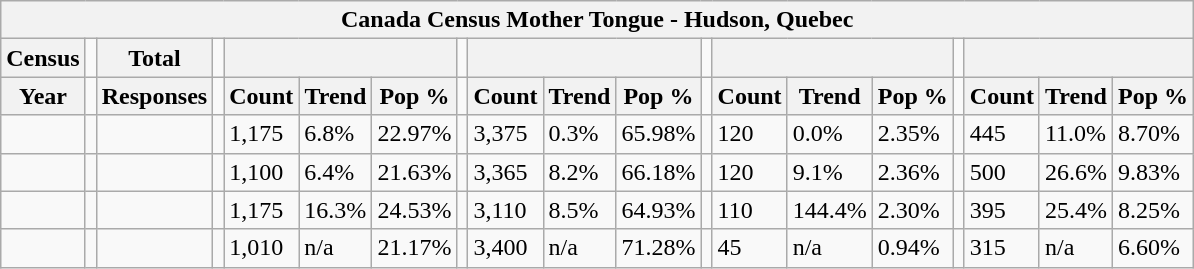<table class="wikitable">
<tr>
<th colspan="19">Canada Census Mother Tongue - Hudson, Quebec</th>
</tr>
<tr>
<th>Census</th>
<td></td>
<th>Total</th>
<td colspan="1"></td>
<th colspan="3"></th>
<td colspan="1"></td>
<th colspan="3"></th>
<td colspan="1"></td>
<th colspan="3"></th>
<td colspan="1"></td>
<th colspan="3"></th>
</tr>
<tr>
<th>Year</th>
<td></td>
<th>Responses</th>
<td></td>
<th>Count</th>
<th>Trend</th>
<th>Pop %</th>
<td></td>
<th>Count</th>
<th>Trend</th>
<th>Pop %</th>
<td></td>
<th>Count</th>
<th>Trend</th>
<th>Pop %</th>
<td></td>
<th>Count</th>
<th>Trend</th>
<th>Pop %</th>
</tr>
<tr>
<td></td>
<td></td>
<td></td>
<td></td>
<td>1,175</td>
<td> 6.8%</td>
<td>22.97%</td>
<td></td>
<td>3,375</td>
<td> 0.3%</td>
<td>65.98%</td>
<td></td>
<td>120</td>
<td> 0.0%</td>
<td>2.35%</td>
<td></td>
<td>445</td>
<td> 11.0%</td>
<td>8.70%</td>
</tr>
<tr>
<td></td>
<td></td>
<td></td>
<td></td>
<td>1,100</td>
<td> 6.4%</td>
<td>21.63%</td>
<td></td>
<td>3,365</td>
<td> 8.2%</td>
<td>66.18%</td>
<td></td>
<td>120</td>
<td> 9.1%</td>
<td>2.36%</td>
<td></td>
<td>500</td>
<td> 26.6%</td>
<td>9.83%</td>
</tr>
<tr>
<td></td>
<td></td>
<td></td>
<td></td>
<td>1,175</td>
<td> 16.3%</td>
<td>24.53%</td>
<td></td>
<td>3,110</td>
<td> 8.5%</td>
<td>64.93%</td>
<td></td>
<td>110</td>
<td> 144.4%</td>
<td>2.30%</td>
<td></td>
<td>395</td>
<td> 25.4%</td>
<td>8.25%</td>
</tr>
<tr>
<td></td>
<td></td>
<td></td>
<td></td>
<td>1,010</td>
<td>n/a</td>
<td>21.17%</td>
<td></td>
<td>3,400</td>
<td>n/a</td>
<td>71.28%</td>
<td></td>
<td>45</td>
<td>n/a</td>
<td>0.94%</td>
<td></td>
<td>315</td>
<td>n/a</td>
<td>6.60%</td>
</tr>
</table>
